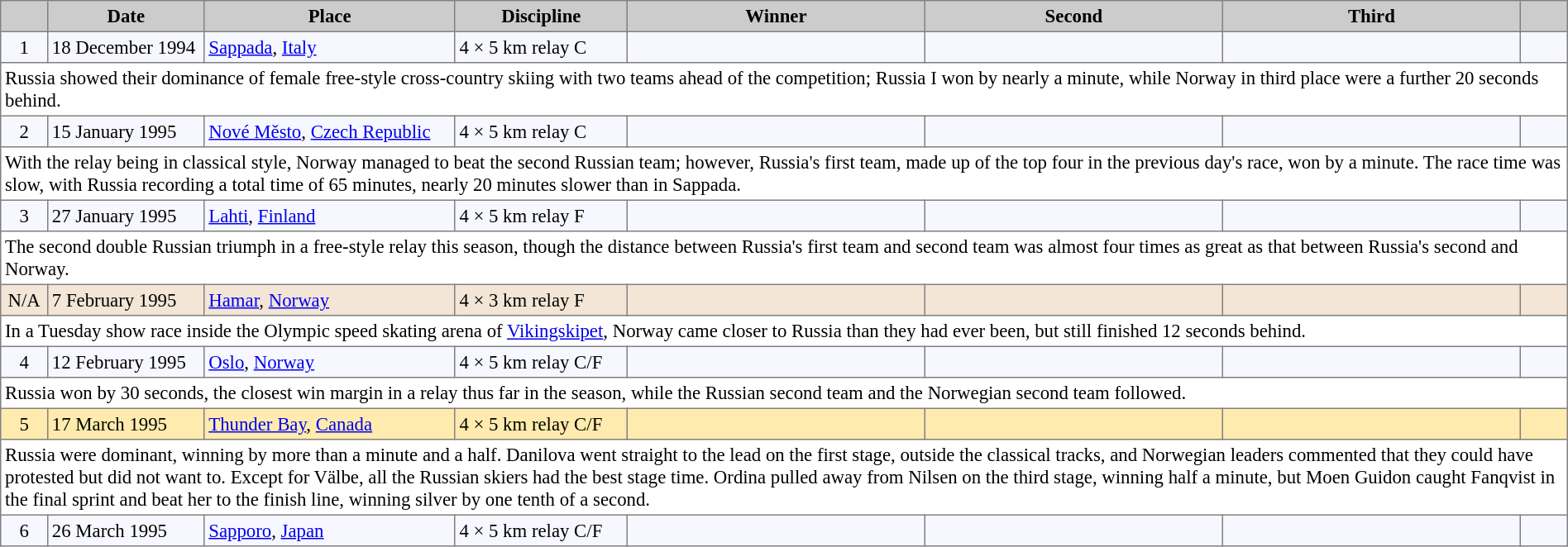<table bgcolor="#f7f8ff" cellpadding="3" cellspacing="0" border="1" style="font-size: 95%; border: gray solid 1px; border-collapse: collapse;">
<tr bgcolor="#CCCCCC">
<td align="center" width="3%"><strong></strong></td>
<td align="center" width="10%"><strong>Date</strong></td>
<td align="center" width="16%"><strong>Place</strong></td>
<td align="center" width="11%"><strong>Discipline</strong></td>
<td align="center" width="19%"><strong>Winner</strong></td>
<td align="center" width="19%"><strong>Second</strong></td>
<td align="center" width="19%"><strong>Third</strong></td>
<td align="center" width="3%"><strong></strong></td>
</tr>
<tr align="left">
<td align=center>1</td>
<td>18 December 1994</td>
<td> <a href='#'>Sappada</a>, <a href='#'>Italy</a></td>
<td>4 × 5 km relay C</td>
<td></td>
<td></td>
<td></td>
<td></td>
</tr>
<tr bgcolor="#FFFFFF">
<td colspan="8">Russia showed their dominance of female free-style cross-country skiing with two teams ahead of the competition; Russia I won by nearly a minute, while Norway in third place were a further 20 seconds behind.</td>
</tr>
<tr>
<td align=center>2</td>
<td>15 January 1995</td>
<td> <a href='#'>Nové Město</a>, <a href='#'>Czech Republic</a></td>
<td>4 × 5 km relay C</td>
<td></td>
<td></td>
<td></td>
<td></td>
</tr>
<tr bgcolor="#FFFFFF">
<td colspan="8">With the relay being in classical style, Norway managed to beat the second Russian team; however, Russia's first team, made up of the top four in the previous day's race, won by a minute. The race time was slow, with Russia recording a total time of 65 minutes, nearly 20 minutes slower than in Sappada.</td>
</tr>
<tr>
<td align=center>3</td>
<td>27 January 1995</td>
<td> <a href='#'>Lahti</a>, <a href='#'>Finland</a></td>
<td>4 × 5 km relay F</td>
<td></td>
<td></td>
<td></td>
<td></td>
</tr>
<tr bgcolor="#FFFFFF">
<td colspan="8">The second double Russian triumph in a free-style relay this season, though the distance between Russia's first team and second team was almost four times as great as that between Russia's second and Norway.</td>
</tr>
<tr bgcolor="#F3E6D7">
<td align=center>N/A<small></small></td>
<td>7 February 1995</td>
<td> <a href='#'>Hamar</a>, <a href='#'>Norway</a></td>
<td>4 × 3 km relay F</td>
<td></td>
<td></td>
<td></td>
<td></td>
</tr>
<tr bgcolor="#FFFFFF">
<td colspan="8">In a Tuesday show race inside the Olympic speed skating arena of <a href='#'>Vikingskipet</a>, Norway came closer to Russia than they had ever been, but still finished 12 seconds behind.</td>
</tr>
<tr>
<td align=center>4</td>
<td>12 February 1995</td>
<td> <a href='#'>Oslo</a>, <a href='#'>Norway</a></td>
<td>4 × 5 km relay C/F</td>
<td></td>
<td></td>
<td></td>
<td></td>
</tr>
<tr bgcolor="#FFFFFF">
<td colspan="8">Russia won by 30 seconds, the closest win margin in a relay thus far in the season, while the Russian second team and the Norwegian second team followed.</td>
</tr>
<tr bgcolor="#FFEBAD">
<td align=center>5</td>
<td>17 March 1995</td>
<td> <a href='#'>Thunder Bay</a>, <a href='#'>Canada</a></td>
<td>4 × 5 km relay C/F</td>
<td></td>
<td></td>
<td></td>
<td> </td>
</tr>
<tr bgcolor="#FFFFFF">
<td colspan="8">Russia were dominant, winning by more than a minute and a half. Danilova went straight to the lead on the first stage, outside the classical tracks, and Norwegian leaders commented that they could have protested but did not want to. Except for Välbe, all the Russian skiers had the best stage time. Ordina pulled away from Nilsen on the third stage, winning half a minute, but  Moen Guidon caught Fanqvist in the final sprint and beat her to the finish line, winning silver by one tenth of a second.</td>
</tr>
<tr>
<td align=center>6</td>
<td>26 March 1995</td>
<td> <a href='#'>Sapporo</a>, <a href='#'>Japan</a></td>
<td>4 × 5 km relay C/F</td>
<td></td>
<td></td>
<td></td>
<td></td>
</tr>
</table>
